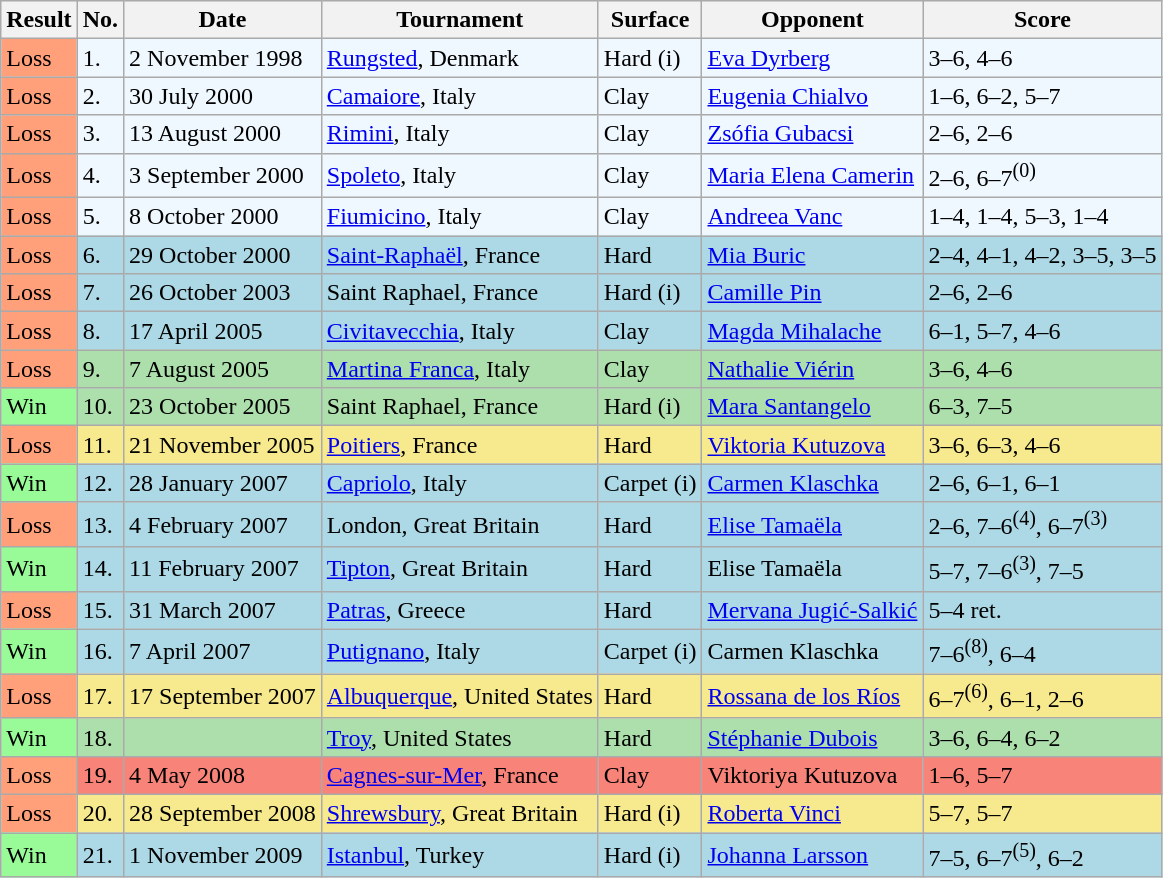<table class="wikitable">
<tr style="background:#efefef;">
<th>Result</th>
<th>No.</th>
<th>Date</th>
<th>Tournament</th>
<th>Surface</th>
<th>Opponent</th>
<th>Score</th>
</tr>
<tr style="background:#f0f8ff;">
<td style="background:#ffa07a;">Loss</td>
<td>1.</td>
<td>2 November 1998</td>
<td><a href='#'>Rungsted</a>, Denmark</td>
<td>Hard (i)</td>
<td> <a href='#'>Eva Dyrberg</a></td>
<td>3–6, 4–6</td>
</tr>
<tr style="background:#f0f8ff;">
<td style="background:#ffa07a;">Loss</td>
<td>2.</td>
<td>30 July 2000</td>
<td><a href='#'>Camaiore</a>, Italy</td>
<td>Clay</td>
<td> <a href='#'>Eugenia Chialvo</a></td>
<td>1–6, 6–2, 5–7</td>
</tr>
<tr style="background:#f0f8ff;">
<td style="background:#ffa07a;">Loss</td>
<td>3.</td>
<td>13 August 2000</td>
<td><a href='#'>Rimini</a>, Italy</td>
<td>Clay</td>
<td> <a href='#'>Zsófia Gubacsi</a></td>
<td>2–6, 2–6</td>
</tr>
<tr style="background:#f0f8ff;">
<td style="background:#ffa07a;">Loss</td>
<td>4.</td>
<td>3 September 2000</td>
<td><a href='#'>Spoleto</a>, Italy</td>
<td>Clay</td>
<td> <a href='#'>Maria Elena Camerin</a></td>
<td>2–6, 6–7<sup>(0)</sup></td>
</tr>
<tr style="background:#f0f8ff;">
<td style="background:#ffa07a;">Loss</td>
<td>5.</td>
<td>8 October 2000</td>
<td><a href='#'>Fiumicino</a>, Italy</td>
<td>Clay</td>
<td> <a href='#'>Andreea Vanc</a></td>
<td>1–4, 1–4, 5–3, 1–4</td>
</tr>
<tr style="background:lightblue;">
<td style="background:#ffa07a;">Loss</td>
<td>6.</td>
<td>29 October 2000</td>
<td><a href='#'>Saint-Raphaël</a>, France</td>
<td>Hard</td>
<td> <a href='#'>Mia Buric</a></td>
<td>2–4, 4–1, 4–2, 3–5, 3–5</td>
</tr>
<tr style="background:lightblue;">
<td style="background:#ffa07a;">Loss</td>
<td>7.</td>
<td>26 October 2003</td>
<td>Saint Raphael, France</td>
<td>Hard (i)</td>
<td> <a href='#'>Camille Pin</a></td>
<td>2–6, 2–6</td>
</tr>
<tr style="background:lightblue;">
<td style="background:#ffa07a;">Loss</td>
<td>8.</td>
<td>17 April 2005</td>
<td><a href='#'>Civitavecchia</a>, Italy</td>
<td>Clay</td>
<td> <a href='#'>Magda Mihalache</a></td>
<td>6–1, 5–7, 4–6</td>
</tr>
<tr style="background:#addfad;">
<td style="background:#ffa07a;">Loss</td>
<td>9.</td>
<td>7 August 2005</td>
<td><a href='#'>Martina Franca</a>, Italy</td>
<td>Clay</td>
<td> <a href='#'>Nathalie Viérin</a></td>
<td>3–6, 4–6</td>
</tr>
<tr style="background:#addfad;">
<td style="background:#98fb98;">Win</td>
<td>10.</td>
<td>23 October 2005</td>
<td>Saint Raphael, France</td>
<td>Hard (i)</td>
<td> <a href='#'>Mara Santangelo</a></td>
<td>6–3, 7–5</td>
</tr>
<tr style="background:#f7e98e;">
<td style="background:#ffa07a;">Loss</td>
<td>11.</td>
<td>21 November 2005</td>
<td><a href='#'>Poitiers</a>, France</td>
<td>Hard</td>
<td> <a href='#'>Viktoria Kutuzova</a></td>
<td>3–6, 6–3, 4–6</td>
</tr>
<tr style="background:lightblue;">
<td style="background:#98fb98;">Win</td>
<td>12.</td>
<td>28 January 2007</td>
<td><a href='#'>Capriolo</a>, Italy</td>
<td>Carpet (i)</td>
<td> <a href='#'>Carmen Klaschka</a></td>
<td>2–6, 6–1, 6–1</td>
</tr>
<tr style="background:lightblue;">
<td style="background:#ffa07a;">Loss</td>
<td>13.</td>
<td>4 February 2007</td>
<td>London, Great Britain</td>
<td>Hard</td>
<td> <a href='#'>Elise Tamaëla</a></td>
<td>2–6, 7–6<sup>(4)</sup>, 6–7<sup>(3)</sup></td>
</tr>
<tr style="background:lightblue;">
<td style="background:#98fb98;">Win</td>
<td>14.</td>
<td>11 February 2007</td>
<td><a href='#'>Tipton</a>, Great Britain</td>
<td>Hard</td>
<td> Elise Tamaëla</td>
<td>5–7, 7–6<sup>(3)</sup>, 7–5</td>
</tr>
<tr style="background:lightblue;">
<td style="background:#ffa07a;">Loss</td>
<td>15.</td>
<td>31 March 2007</td>
<td><a href='#'>Patras</a>, Greece</td>
<td>Hard</td>
<td> <a href='#'>Mervana Jugić-Salkić</a></td>
<td>5–4 ret.</td>
</tr>
<tr style="background:lightblue;">
<td style="background:#98fb98;">Win</td>
<td>16.</td>
<td>7 April 2007</td>
<td><a href='#'>Putignano</a>, Italy</td>
<td>Carpet (i)</td>
<td> Carmen Klaschka</td>
<td>7–6<sup>(8)</sup>, 6–4</td>
</tr>
<tr style="background:#f7e98e;">
<td style="background:#ffa07a;">Loss</td>
<td>17.</td>
<td>17 September 2007</td>
<td><a href='#'>Albuquerque</a>, United States</td>
<td>Hard</td>
<td> <a href='#'>Rossana de los Ríos</a></td>
<td>6–7<sup>(6)</sup>, 6–1, 2–6</td>
</tr>
<tr style="background:#addfad;">
<td style="background:#98fb98;">Win</td>
<td>18.</td>
<td></td>
<td><a href='#'>Troy</a>, United States</td>
<td>Hard</td>
<td> <a href='#'>Stéphanie Dubois</a></td>
<td>3–6, 6–4, 6–2</td>
</tr>
<tr style="background:#f88379;">
<td style="background:#ffa07a;">Loss</td>
<td>19.</td>
<td>4 May 2008</td>
<td><a href='#'>Cagnes-sur-Mer</a>, France</td>
<td>Clay</td>
<td> Viktoriya Kutuzova</td>
<td>1–6, 5–7</td>
</tr>
<tr style="background:#f7e98e;">
<td style="background:#ffa07a;">Loss</td>
<td>20.</td>
<td>28 September 2008</td>
<td><a href='#'>Shrewsbury</a>, Great Britain</td>
<td>Hard (i)</td>
<td> <a href='#'>Roberta Vinci</a></td>
<td>5–7, 5–7</td>
</tr>
<tr style="background:lightblue;">
<td style="background:#98fb98;">Win</td>
<td>21.</td>
<td>1 November 2009</td>
<td><a href='#'>Istanbul</a>, Turkey</td>
<td>Hard (i)</td>
<td> <a href='#'>Johanna Larsson</a></td>
<td>7–5, 6–7<sup>(5)</sup>, 6–2</td>
</tr>
</table>
